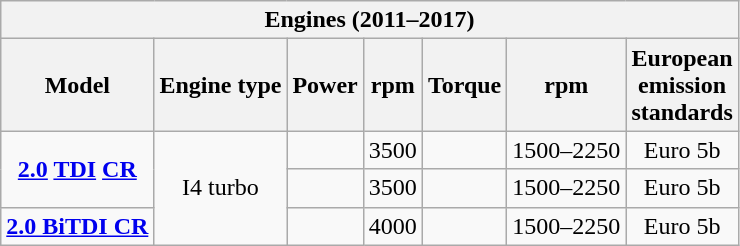<table class="wikitable" style="text-align:center;" cellpadding="0">
<tr>
<th colspan="7">Engines (2011–2017)</th>
</tr>
<tr>
<th>Model</th>
<th>Engine type</th>
<th>Power</th>
<th>rpm</th>
<th>Torque</th>
<th>rpm</th>
<th>European<br>emission<br>standards</th>
</tr>
<tr>
<td rowspan="2"><strong><a href='#'>2.0</a> <a href='#'>TDI</a> <a href='#'>CR</a></strong></td>
<td rowspan="3"> I4 turbo</td>
<td></td>
<td>3500</td>
<td></td>
<td>1500–2250</td>
<td>Euro 5b</td>
</tr>
<tr>
<td></td>
<td>3500</td>
<td></td>
<td>1500–2250</td>
<td>Euro 5b</td>
</tr>
<tr>
<td><strong><a href='#'>2.0 BiTDI CR</a></strong></td>
<td></td>
<td>4000</td>
<td></td>
<td>1500–2250</td>
<td>Euro 5b</td>
</tr>
</table>
